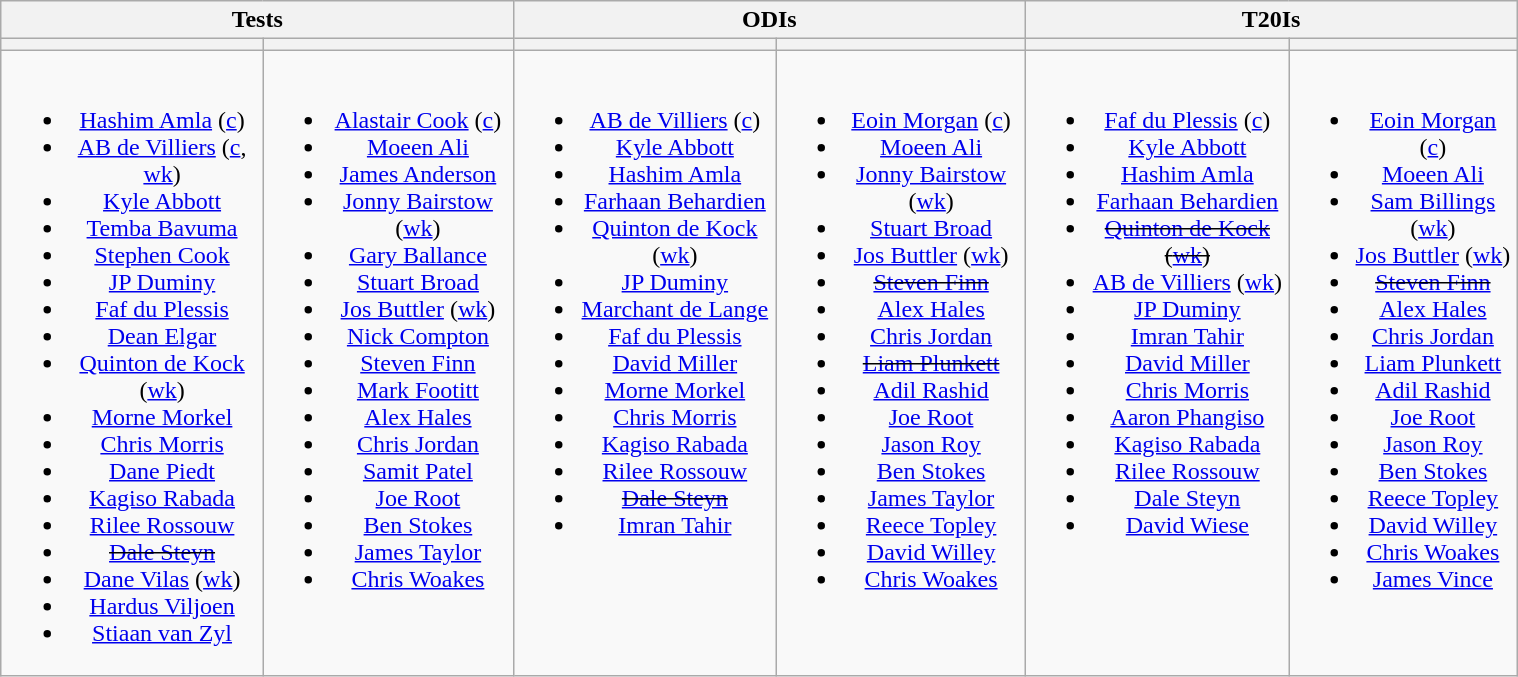<table class="wikitable" style="text-align:center; width:80%; margin:auto">
<tr>
<th colspan=2>Tests</th>
<th colspan=2>ODIs</th>
<th colspan=2>T20Is</th>
</tr>
<tr>
<th></th>
<th></th>
<th></th>
<th></th>
<th></th>
<th></th>
</tr>
<tr style="vertical-align:top">
<td><br><ul><li><a href='#'>Hashim Amla</a> (<a href='#'>c</a>)</li><li><a href='#'>AB de Villiers</a> (<a href='#'>c</a>, <a href='#'>wk</a>)</li><li><a href='#'>Kyle Abbott</a></li><li><a href='#'>Temba Bavuma</a></li><li><a href='#'>Stephen Cook</a></li><li><a href='#'>JP Duminy</a></li><li><a href='#'>Faf du Plessis</a></li><li><a href='#'>Dean Elgar</a></li><li><a href='#'>Quinton de Kock</a> (<a href='#'>wk</a>)</li><li><a href='#'>Morne Morkel</a></li><li><a href='#'>Chris Morris</a></li><li><a href='#'>Dane Piedt</a></li><li><a href='#'>Kagiso Rabada</a></li><li><a href='#'>Rilee Rossouw</a></li><li><s><a href='#'>Dale Steyn</a></s></li><li><a href='#'>Dane Vilas</a> (<a href='#'>wk</a>)</li><li><a href='#'>Hardus Viljoen</a></li><li><a href='#'>Stiaan van Zyl</a></li></ul></td>
<td><br><ul><li><a href='#'>Alastair Cook</a> (<a href='#'>c</a>)</li><li><a href='#'>Moeen Ali</a></li><li><a href='#'>James Anderson</a></li><li><a href='#'>Jonny Bairstow</a> (<a href='#'>wk</a>)</li><li><a href='#'>Gary Ballance</a></li><li><a href='#'>Stuart Broad</a></li><li><a href='#'>Jos Buttler</a> (<a href='#'>wk</a>)</li><li><a href='#'>Nick Compton</a></li><li><a href='#'>Steven Finn</a></li><li><a href='#'>Mark Footitt</a></li><li><a href='#'>Alex Hales</a></li><li><a href='#'>Chris Jordan</a></li><li><a href='#'>Samit Patel</a></li><li><a href='#'>Joe Root</a></li><li><a href='#'>Ben Stokes</a></li><li><a href='#'>James Taylor</a></li><li><a href='#'>Chris Woakes</a></li></ul></td>
<td><br><ul><li><a href='#'>AB de Villiers</a> (<a href='#'>c</a>)</li><li><a href='#'>Kyle Abbott</a></li><li><a href='#'>Hashim Amla</a></li><li><a href='#'>Farhaan Behardien</a></li><li><a href='#'>Quinton de Kock</a> (<a href='#'>wk</a>)</li><li><a href='#'>JP Duminy</a></li><li><a href='#'>Marchant de Lange</a></li><li><a href='#'>Faf du Plessis</a></li><li><a href='#'>David Miller</a></li><li><a href='#'>Morne Morkel</a></li><li><a href='#'>Chris Morris</a></li><li><a href='#'>Kagiso Rabada</a></li><li><a href='#'>Rilee Rossouw</a></li><li><s><a href='#'>Dale Steyn</a></s></li><li><a href='#'>Imran Tahir</a></li></ul></td>
<td><br><ul><li><a href='#'>Eoin Morgan</a> (<a href='#'>c</a>)</li><li><a href='#'>Moeen Ali</a></li><li><a href='#'>Jonny Bairstow</a> (<a href='#'>wk</a>)</li><li><a href='#'>Stuart Broad</a></li><li><a href='#'>Jos Buttler</a> (<a href='#'>wk</a>)</li><li><s><a href='#'>Steven Finn</a></s></li><li><a href='#'>Alex Hales</a></li><li><a href='#'>Chris Jordan</a></li><li><s><a href='#'>Liam Plunkett</a></s></li><li><a href='#'>Adil Rashid</a></li><li><a href='#'>Joe Root</a></li><li><a href='#'>Jason Roy</a></li><li><a href='#'>Ben Stokes</a></li><li><a href='#'>James Taylor</a></li><li><a href='#'>Reece Topley</a></li><li><a href='#'>David Willey</a></li><li><a href='#'>Chris Woakes</a></li></ul></td>
<td><br><ul><li><a href='#'>Faf du Plessis</a> (<a href='#'>c</a>)</li><li><a href='#'>Kyle Abbott</a></li><li><a href='#'>Hashim Amla</a></li><li><a href='#'>Farhaan Behardien</a></li><li><s><a href='#'>Quinton de Kock</a> (<a href='#'>wk</a>)</s></li><li><a href='#'>AB de Villiers</a> (<a href='#'>wk</a>)</li><li><a href='#'>JP Duminy</a></li><li><a href='#'>Imran Tahir</a></li><li><a href='#'>David Miller</a></li><li><a href='#'>Chris Morris</a></li><li><a href='#'>Aaron Phangiso</a></li><li><a href='#'>Kagiso Rabada</a></li><li><a href='#'>Rilee Rossouw</a></li><li><a href='#'>Dale Steyn</a></li><li><a href='#'>David Wiese</a></li></ul></td>
<td><br><ul><li><a href='#'>Eoin Morgan</a> (<a href='#'>c</a>)</li><li><a href='#'>Moeen Ali</a></li><li><a href='#'>Sam Billings</a> (<a href='#'>wk</a>)</li><li><a href='#'>Jos Buttler</a> (<a href='#'>wk</a>)</li><li><s><a href='#'>Steven Finn</a></s></li><li><a href='#'>Alex Hales</a></li><li><a href='#'>Chris Jordan</a></li><li><a href='#'>Liam Plunkett</a></li><li><a href='#'>Adil Rashid</a></li><li><a href='#'>Joe Root</a></li><li><a href='#'>Jason Roy</a></li><li><a href='#'>Ben Stokes</a></li><li><a href='#'>Reece Topley</a></li><li><a href='#'>David Willey</a></li><li><a href='#'>Chris Woakes</a></li><li><a href='#'>James Vince</a></li></ul></td>
</tr>
</table>
